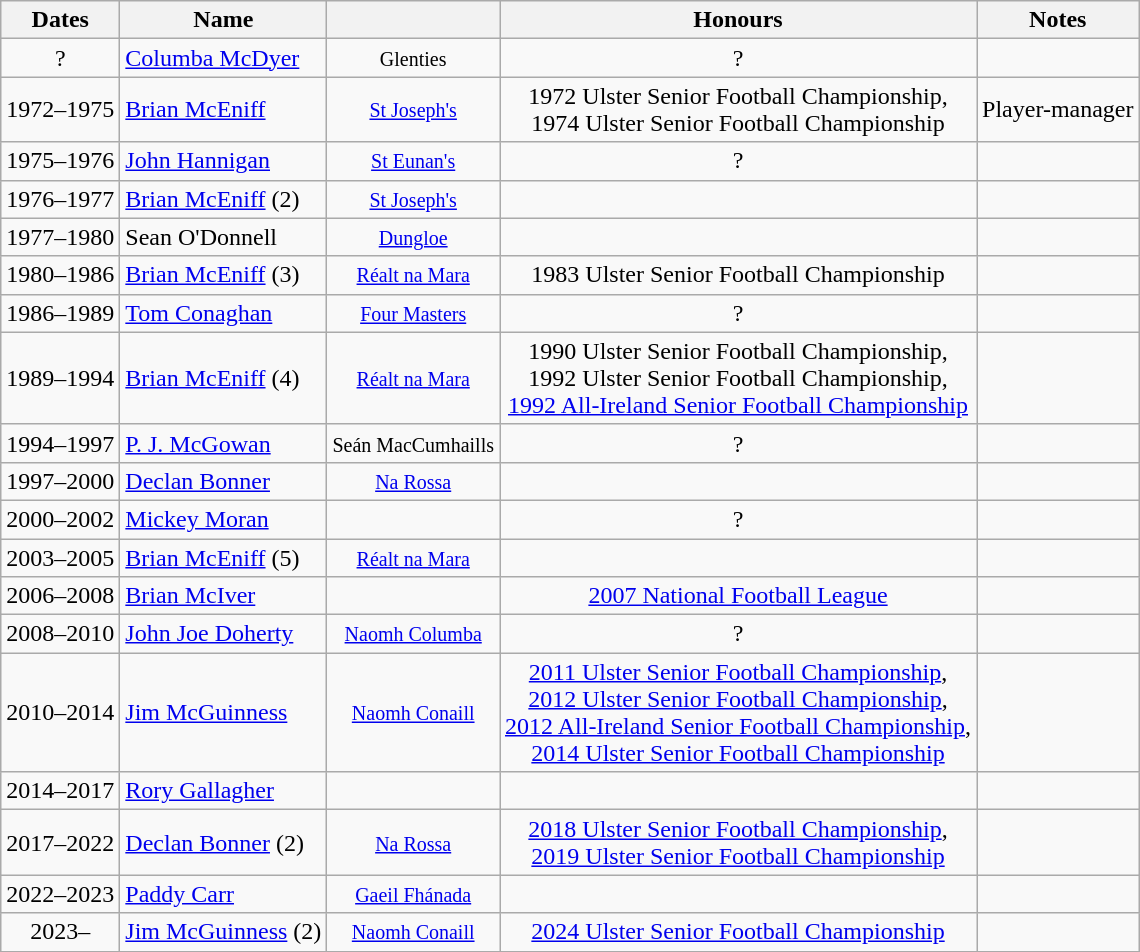<table class="wikitable sortable" style="text-align: center;">
<tr>
<th>Dates</th>
<th>Name</th>
<th></th>
<th class="unsortable">Honours</th>
<th class="unsortable">Notes</th>
</tr>
<tr>
<td>?</td>
<td style="text-align: left;"><a href='#'>Columba McDyer</a></td>
<td><small>Glenties</small></td>
<td>?</td>
<td></td>
</tr>
<tr>
<td>1972–1975</td>
<td style="text-align: left;"><a href='#'>Brian McEniff</a></td>
<td><small><a href='#'>St Joseph's</a></small></td>
<td>1972 Ulster Senior Football Championship,<br>1974 Ulster Senior Football Championship</td>
<td>Player-manager</td>
</tr>
<tr>
<td>1975–1976</td>
<td style="text-align: left;"><a href='#'>John Hannigan</a></td>
<td><small><a href='#'>St Eunan's</a></small></td>
<td>?</td>
<td></td>
</tr>
<tr>
<td>1976–1977</td>
<td style="text-align: left;"><a href='#'>Brian McEniff</a> (2)</td>
<td><small><a href='#'>St Joseph's</a></small></td>
<td></td>
<td></td>
</tr>
<tr>
<td>1977–1980</td>
<td style="text-align: left;">Sean O'Donnell</td>
<td><small><a href='#'>Dungloe</a></small></td>
<td></td>
<td></td>
</tr>
<tr>
<td>1980–1986</td>
<td style="text-align: left;"><a href='#'>Brian McEniff</a> (3)</td>
<td><small><a href='#'>Réalt na Mara</a></small></td>
<td>1983 Ulster Senior Football Championship</td>
<td></td>
</tr>
<tr>
<td>1986–1989</td>
<td style="text-align: left;"><a href='#'>Tom Conaghan</a></td>
<td><small><a href='#'>Four Masters</a></small></td>
<td>?</td>
<td></td>
</tr>
<tr>
<td>1989–1994</td>
<td style="text-align: left;"><a href='#'>Brian McEniff</a> (4)</td>
<td><small><a href='#'>Réalt na Mara</a></small></td>
<td>1990 Ulster Senior Football Championship,<br>1992 Ulster Senior Football Championship,<br><a href='#'>1992 All-Ireland Senior Football Championship</a></td>
<td></td>
</tr>
<tr>
<td>1994–1997</td>
<td style="text-align: left;"><a href='#'>P. J. McGowan</a></td>
<td><small>Seán MacCumhaills</small></td>
<td>?</td>
<td></td>
</tr>
<tr>
<td>1997–2000</td>
<td style="text-align: left;"><a href='#'>Declan Bonner</a></td>
<td><small><a href='#'>Na Rossa</a></small></td>
<td></td>
<td></td>
</tr>
<tr>
<td>2000–2002</td>
<td style="text-align: left;"><a href='#'>Mickey Moran</a></td>
<td><small></small></td>
<td>?</td>
<td></td>
</tr>
<tr>
<td>2003–2005</td>
<td style="text-align: left;"><a href='#'>Brian McEniff</a> (5)</td>
<td><small><a href='#'>Réalt na Mara</a></small></td>
<td></td>
<td></td>
</tr>
<tr>
<td>2006–2008</td>
<td style="text-align: left;"><a href='#'>Brian McIver</a></td>
<td><small></small></td>
<td><a href='#'>2007 National Football League</a></td>
<td></td>
</tr>
<tr>
<td>2008–2010</td>
<td style="text-align: left;"><a href='#'>John Joe Doherty</a></td>
<td><small><a href='#'>Naomh Columba</a></small></td>
<td>?</td>
<td></td>
</tr>
<tr>
<td>2010–2014</td>
<td style="text-align: left;"><a href='#'>Jim McGuinness</a></td>
<td><small><a href='#'>Naomh Conaill</a></small></td>
<td><a href='#'>2011 Ulster Senior Football Championship</a>,<br><a href='#'>2012 Ulster Senior Football Championship</a>,<br><a href='#'>2012 All-Ireland Senior Football Championship</a>,<br><a href='#'>2014 Ulster Senior Football Championship</a></td>
<td></td>
</tr>
<tr>
<td>2014–2017</td>
<td style="text-align: left;"><a href='#'>Rory Gallagher</a></td>
<td><small></small></td>
<td></td>
<td></td>
</tr>
<tr>
<td>2017–2022</td>
<td style="text-align: left;"><a href='#'>Declan Bonner</a> (2)</td>
<td><small><a href='#'>Na Rossa</a></small></td>
<td><a href='#'>2018 Ulster Senior Football Championship</a>,<br><a href='#'>2019 Ulster Senior Football Championship</a></td>
<td></td>
</tr>
<tr>
<td>2022–2023</td>
<td style="text-align: left;"><a href='#'>Paddy Carr</a></td>
<td><small><a href='#'>Gaeil Fhánada</a></small></td>
<td></td>
<td></td>
</tr>
<tr>
<td>2023–</td>
<td style="text-align: left;"><a href='#'>Jim McGuinness</a> (2)</td>
<td><small><a href='#'>Naomh Conaill</a></small></td>
<td><a href='#'>2024 Ulster Senior Football Championship</a></td>
<td></td>
</tr>
<tr>
</tr>
</table>
